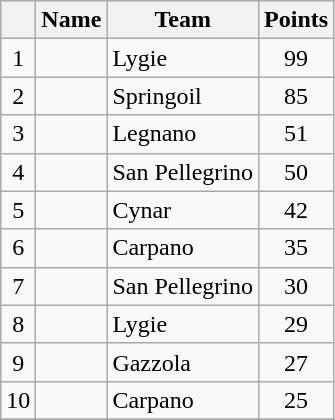<table class="wikitable">
<tr>
<th></th>
<th>Name</th>
<th>Team</th>
<th>Points</th>
</tr>
<tr>
<td style="text-align:center">1</td>
<td></td>
<td>Lygie</td>
<td style="text-align:center">99</td>
</tr>
<tr>
<td style="text-align:center">2</td>
<td></td>
<td>Springoil</td>
<td style="text-align:center">85</td>
</tr>
<tr>
<td style="text-align:center">3</td>
<td></td>
<td>Legnano</td>
<td style="text-align:center">51</td>
</tr>
<tr>
<td style="text-align:center">4</td>
<td></td>
<td>San Pellegrino</td>
<td style="text-align:center">50</td>
</tr>
<tr>
<td style="text-align:center">5</td>
<td></td>
<td>Cynar</td>
<td style="text-align:center">42</td>
</tr>
<tr>
<td style="text-align:center">6</td>
<td></td>
<td>Carpano</td>
<td style="text-align:center">35</td>
</tr>
<tr>
<td style="text-align:center">7</td>
<td></td>
<td>San Pellegrino</td>
<td style="text-align:center">30</td>
</tr>
<tr>
<td style="text-align:center">8</td>
<td></td>
<td>Lygie</td>
<td style="text-align:center">29</td>
</tr>
<tr>
<td style="text-align:center">9</td>
<td></td>
<td>Gazzola</td>
<td style="text-align:center">27</td>
</tr>
<tr>
<td style="text-align:center">10</td>
<td></td>
<td>Carpano</td>
<td style="text-align:center">25</td>
</tr>
<tr>
</tr>
</table>
